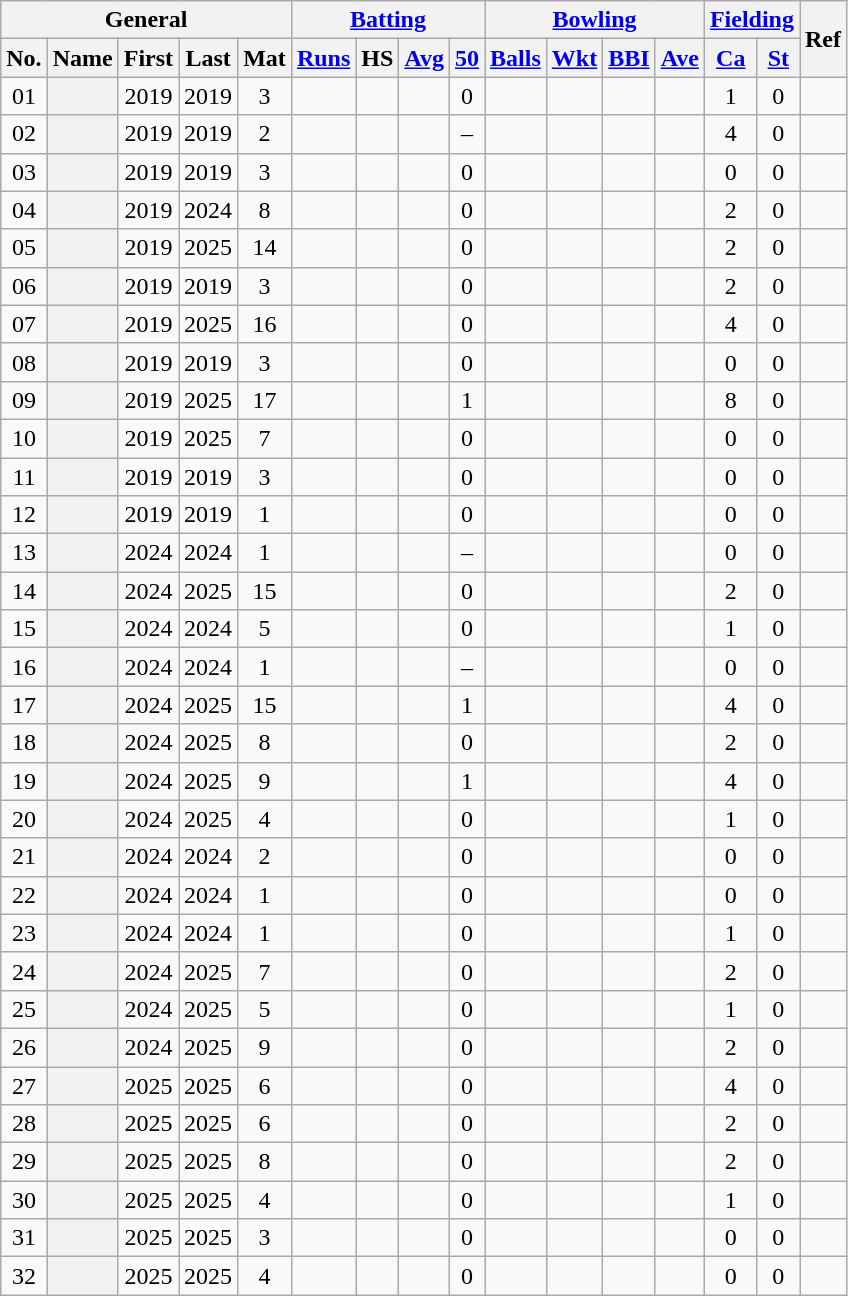<table class="wikitable plainrowheaders sortable">
<tr align="center">
<th scope="col" colspan=5 class="unsortable">General</th>
<th scope="col" colspan=4 class="unsortable"><a href='#'>Batting</a></th>
<th scope="col" colspan=4 class="unsortable"><a href='#'>Bowling</a></th>
<th scope="col" colspan=2 class="unsortable"><a href='#'>Fielding</a></th>
<th scope="col" rowspan=2 class="unsortable">Ref</th>
</tr>
<tr align="center">
<th scope="col">No.</th>
<th scope="col">Name</th>
<th scope="col">First</th>
<th scope="col">Last</th>
<th scope="col">Mat</th>
<th scope="col"><a href='#'>Runs</a></th>
<th scope="col">HS</th>
<th scope="col"><a href='#'>Avg</a></th>
<th scope="col"><a href='#'>50</a></th>
<th scope="col"><a href='#'>Balls</a></th>
<th scope="col"><a href='#'>Wkt</a></th>
<th scope="col"><a href='#'>BBI</a></th>
<th scope="col"><a href='#'>Ave</a></th>
<th scope="col"><a href='#'>Ca</a></th>
<th scope="col"><a href='#'>St</a></th>
</tr>
<tr align="center">
<td><span>0</span>1</td>
<th scope="row" align="left"></th>
<td>2019</td>
<td>2019</td>
<td>3</td>
<td></td>
<td></td>
<td></td>
<td>0</td>
<td></td>
<td></td>
<td></td>
<td></td>
<td>1</td>
<td>0</td>
<td></td>
</tr>
<tr align="center">
<td><span>0</span>2</td>
<th scope="row" align="left"></th>
<td>2019</td>
<td>2019</td>
<td>2</td>
<td></td>
<td></td>
<td></td>
<td>–</td>
<td></td>
<td></td>
<td></td>
<td></td>
<td>4</td>
<td>0</td>
<td></td>
</tr>
<tr align="center">
<td><span>0</span>3</td>
<th scope="row" align="left"></th>
<td>2019</td>
<td>2019</td>
<td>3</td>
<td></td>
<td></td>
<td></td>
<td>0</td>
<td></td>
<td></td>
<td></td>
<td></td>
<td>0</td>
<td>0</td>
<td></td>
</tr>
<tr align="center">
<td><span>0</span>4</td>
<th scope="row" align="left"></th>
<td>2019</td>
<td>2024</td>
<td>8</td>
<td></td>
<td></td>
<td></td>
<td>0</td>
<td></td>
<td></td>
<td></td>
<td></td>
<td>2</td>
<td>0</td>
<td></td>
</tr>
<tr align="center">
<td><span>0</span>5</td>
<th scope="row" align="left"></th>
<td>2019</td>
<td>2025</td>
<td>14</td>
<td></td>
<td></td>
<td></td>
<td>0</td>
<td></td>
<td></td>
<td></td>
<td></td>
<td>2</td>
<td>0</td>
<td></td>
</tr>
<tr align="center">
<td><span>0</span>6</td>
<th scope="row" align="left"></th>
<td>2019</td>
<td>2019</td>
<td>3</td>
<td></td>
<td></td>
<td></td>
<td>0</td>
<td></td>
<td></td>
<td></td>
<td></td>
<td>2</td>
<td>0</td>
<td></td>
</tr>
<tr align="center">
<td><span>0</span>7</td>
<th scope="row" align="left"></th>
<td>2019</td>
<td>2025</td>
<td>16</td>
<td></td>
<td></td>
<td></td>
<td>0</td>
<td></td>
<td></td>
<td></td>
<td></td>
<td>4</td>
<td>0</td>
<td></td>
</tr>
<tr align="center">
<td><span>0</span>8</td>
<th scope="row" align="left"></th>
<td>2019</td>
<td>2019</td>
<td>3</td>
<td></td>
<td></td>
<td></td>
<td>0</td>
<td></td>
<td></td>
<td></td>
<td></td>
<td>0</td>
<td>0</td>
<td></td>
</tr>
<tr align="center">
<td><span>0</span>9</td>
<th scope="row" align="left"></th>
<td>2019</td>
<td>2025</td>
<td>17</td>
<td></td>
<td></td>
<td></td>
<td>1</td>
<td></td>
<td></td>
<td></td>
<td></td>
<td>8</td>
<td>0</td>
<td></td>
</tr>
<tr align="center">
<td>10</td>
<th scope="row" align="left"></th>
<td>2019</td>
<td>2025</td>
<td>7</td>
<td></td>
<td></td>
<td></td>
<td>0</td>
<td></td>
<td></td>
<td></td>
<td></td>
<td>0</td>
<td>0</td>
<td></td>
</tr>
<tr align="center">
<td>11</td>
<th scope="row" align="left"></th>
<td>2019</td>
<td>2019</td>
<td>3</td>
<td></td>
<td></td>
<td></td>
<td>0</td>
<td></td>
<td></td>
<td></td>
<td></td>
<td>0</td>
<td>0</td>
<td></td>
</tr>
<tr align="center">
<td>12</td>
<th scope="row" align="left"></th>
<td>2019</td>
<td>2019</td>
<td>1</td>
<td></td>
<td></td>
<td></td>
<td>0</td>
<td></td>
<td></td>
<td></td>
<td></td>
<td>0</td>
<td>0</td>
<td></td>
</tr>
<tr align="center">
<td>13</td>
<th scope="row" align="left"></th>
<td>2024</td>
<td>2024</td>
<td>1</td>
<td></td>
<td></td>
<td></td>
<td>–</td>
<td></td>
<td></td>
<td></td>
<td></td>
<td>0</td>
<td>0</td>
<td></td>
</tr>
<tr align="center">
<td>14</td>
<th scope="row" align="left"></th>
<td>2024</td>
<td>2025</td>
<td>15</td>
<td></td>
<td></td>
<td></td>
<td>0</td>
<td></td>
<td></td>
<td></td>
<td></td>
<td>2</td>
<td>0</td>
<td></td>
</tr>
<tr align="center">
<td>15</td>
<th scope="row" align="left"></th>
<td>2024</td>
<td>2024</td>
<td>5</td>
<td></td>
<td></td>
<td></td>
<td>0</td>
<td></td>
<td></td>
<td></td>
<td></td>
<td>1</td>
<td>0</td>
<td></td>
</tr>
<tr align="center">
<td>16</td>
<th scope="row" align="left"></th>
<td>2024</td>
<td>2024</td>
<td>1</td>
<td></td>
<td></td>
<td></td>
<td>–</td>
<td></td>
<td></td>
<td></td>
<td></td>
<td>0</td>
<td>0</td>
<td></td>
</tr>
<tr align="center">
<td>17</td>
<th scope="row" align="left"></th>
<td>2024</td>
<td>2025</td>
<td>15</td>
<td></td>
<td></td>
<td></td>
<td>1</td>
<td></td>
<td></td>
<td></td>
<td></td>
<td>4</td>
<td>0</td>
<td></td>
</tr>
<tr align="center">
<td>18</td>
<th scope="row" align="left"></th>
<td>2024</td>
<td>2025</td>
<td>8</td>
<td></td>
<td></td>
<td></td>
<td>0</td>
<td></td>
<td></td>
<td></td>
<td></td>
<td>2</td>
<td>0</td>
<td></td>
</tr>
<tr align="center">
<td>19</td>
<th scope="row" align="left"></th>
<td>2024</td>
<td>2025</td>
<td>9</td>
<td></td>
<td></td>
<td></td>
<td>1</td>
<td></td>
<td></td>
<td></td>
<td></td>
<td>4</td>
<td>0</td>
<td></td>
</tr>
<tr align="center">
<td>20</td>
<th scope="row" align="left"></th>
<td>2024</td>
<td>2025</td>
<td>4</td>
<td></td>
<td></td>
<td></td>
<td>0</td>
<td></td>
<td></td>
<td></td>
<td></td>
<td>1</td>
<td>0</td>
<td></td>
</tr>
<tr align="center">
<td>21</td>
<th scope="row" align="left"></th>
<td>2024</td>
<td>2024</td>
<td>2</td>
<td></td>
<td></td>
<td></td>
<td>0</td>
<td></td>
<td></td>
<td></td>
<td></td>
<td>0</td>
<td>0</td>
<td></td>
</tr>
<tr align="center">
<td>22</td>
<th scope="row" align="left"></th>
<td>2024</td>
<td>2024</td>
<td>1</td>
<td></td>
<td></td>
<td></td>
<td>0</td>
<td></td>
<td></td>
<td></td>
<td></td>
<td>0</td>
<td>0</td>
<td></td>
</tr>
<tr align="center">
<td>23</td>
<th scope="row" align="left"></th>
<td>2024</td>
<td>2024</td>
<td>1</td>
<td></td>
<td></td>
<td></td>
<td>0</td>
<td></td>
<td></td>
<td></td>
<td></td>
<td>1</td>
<td>0</td>
<td></td>
</tr>
<tr align="center">
<td>24</td>
<th scope="row" align="left"></th>
<td>2024</td>
<td>2025</td>
<td>7</td>
<td></td>
<td></td>
<td></td>
<td>0</td>
<td></td>
<td></td>
<td></td>
<td></td>
<td>2</td>
<td>0</td>
<td></td>
</tr>
<tr align="center">
<td>25</td>
<th scope="row" align="left"></th>
<td>2024</td>
<td>2025</td>
<td>5</td>
<td></td>
<td></td>
<td></td>
<td>0</td>
<td></td>
<td></td>
<td></td>
<td></td>
<td>1</td>
<td>0</td>
<td></td>
</tr>
<tr align="center">
<td>26</td>
<th scope="row" align="left"></th>
<td>2024</td>
<td>2025</td>
<td>9</td>
<td></td>
<td></td>
<td></td>
<td>0</td>
<td></td>
<td></td>
<td></td>
<td></td>
<td>2</td>
<td>0</td>
<td></td>
</tr>
<tr align="center">
<td>27</td>
<th scope="row" align="left"></th>
<td>2025</td>
<td>2025</td>
<td>6</td>
<td></td>
<td></td>
<td></td>
<td>0</td>
<td></td>
<td></td>
<td></td>
<td></td>
<td>4</td>
<td>0</td>
<td></td>
</tr>
<tr align="center">
<td>28</td>
<th scope="row" align="left"></th>
<td>2025</td>
<td>2025</td>
<td>6</td>
<td></td>
<td></td>
<td></td>
<td>0</td>
<td></td>
<td></td>
<td></td>
<td></td>
<td>2</td>
<td>0</td>
<td></td>
</tr>
<tr align="center">
<td>29</td>
<th scope="row" align="left"></th>
<td>2025</td>
<td>2025</td>
<td>8</td>
<td></td>
<td></td>
<td></td>
<td>0</td>
<td></td>
<td></td>
<td></td>
<td></td>
<td>2</td>
<td>0</td>
<td></td>
</tr>
<tr align="center">
<td>30</td>
<th scope="row" align="left"></th>
<td>2025</td>
<td>2025</td>
<td>4</td>
<td></td>
<td></td>
<td></td>
<td>0</td>
<td></td>
<td></td>
<td></td>
<td></td>
<td>1</td>
<td>0</td>
<td></td>
</tr>
<tr align="center">
<td>31</td>
<th scope="row" align="left"></th>
<td>2025</td>
<td>2025</td>
<td>3</td>
<td></td>
<td></td>
<td></td>
<td>0</td>
<td></td>
<td></td>
<td></td>
<td></td>
<td>0</td>
<td>0</td>
<td></td>
</tr>
<tr align="center">
<td>32</td>
<th scope="row" align="left"></th>
<td>2025</td>
<td>2025</td>
<td>4</td>
<td></td>
<td></td>
<td></td>
<td>0</td>
<td></td>
<td></td>
<td></td>
<td></td>
<td>0</td>
<td>0</td>
<td></td>
</tr>
</table>
